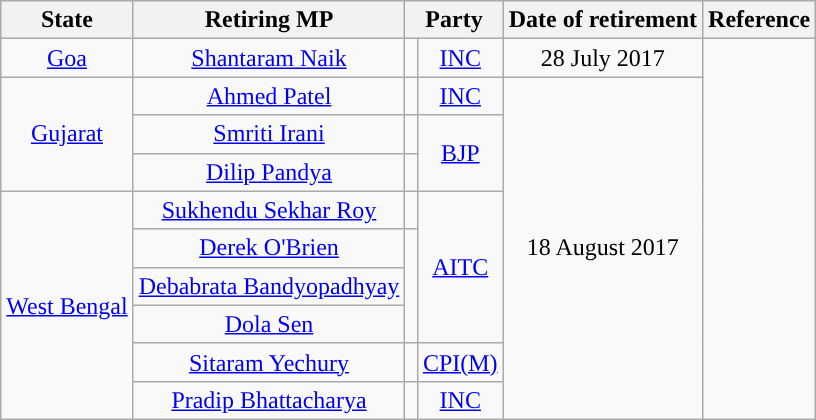<table class="wikitable">
<tr>
<th>State</th>
<th>Retiring MP</th>
<th colspan=2>Party</th>
<th>Date of retirement</th>
<th>Reference</th>
</tr>
<tr style="text-align:center;">
<td rowspan=1><a href='#'>Goa</a></td>
<td><a href='#'>Shantaram Naik</a></td>
<td width="1px"></td>
<td><a href='#'>INC</a></td>
<td>28 July 2017</td>
<td rowspan=10></td>
</tr>
<tr style="text-align:center;">
<td rowspan=3><a href='#'>Gujarat</a></td>
<td><a href='#'>Ahmed Patel</a></td>
<td width="1px"></td>
<td><a href='#'>INC</a></td>
<td rowspan=9>18 August 2017</td>
</tr>
<tr style="text-align:center;">
<td><a href='#'>Smriti Irani</a></td>
<td width="1px"></td>
<td rowspan=2><a href='#'>BJP</a></td>
</tr>
<tr style="text-align:center;">
<td><a href='#'>Dilip Pandya</a></td>
</tr>
<tr style="text-align:center;">
<td rowspan=6><a href='#'>West Bengal</a></td>
<td><a href='#'>Sukhendu Sekhar Roy</a></td>
<td width="1px"></td>
<td rowspan=4><a href='#'>AITC</a></td>
</tr>
<tr style="text-align:center;">
<td><a href='#'>Derek O'Brien</a></td>
</tr>
<tr style="text-align:center;">
<td><a href='#'>Debabrata Bandyopadhyay</a></td>
</tr>
<tr style="text-align:center;">
<td><a href='#'>Dola Sen</a></td>
</tr>
<tr style="text-align:center;">
<td><a href='#'>Sitaram Yechury</a></td>
<td width="1px"></td>
<td><a href='#'>CPI(M)</a></td>
</tr>
<tr style="text-align:center;">
<td><a href='#'>Pradip Bhattacharya</a></td>
<td width="1px"></td>
<td><a href='#'>INC</a></td>
</tr>
</table>
